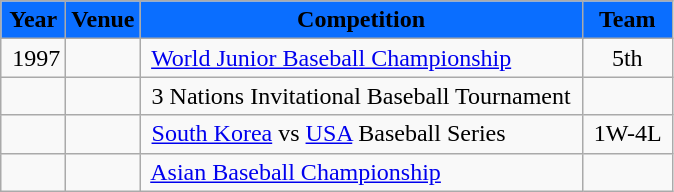<table class="wikitable">
<tr>
<th style="background:#0A6EFF"><span>Year</span></th>
<th style="background:#0A6EFF"><span>Venue</span></th>
<th style="background:#0A6EFF"><span>Competition</span></th>
<th style="background:#0A6EFF"><span>Team</span></th>
</tr>
<tr>
<td> 1997</td>
<td> </td>
<td> <a href='#'>World Junior Baseball Championship</a></td>
<td style="text-align:center">5th</td>
</tr>
<tr>
<td>  </td>
<td>  </td>
<td> 3 Nations Invitational Baseball Tournament </td>
<td style="text-align:center"></td>
</tr>
<tr>
<td>  </td>
<td>  </td>
<td> <a href='#'>South Korea</a> vs <a href='#'>USA</a> Baseball Series </td>
<td style="text-align:center"> 1W-4L </td>
</tr>
<tr>
<td>  </td>
<td>  </td>
<td> <a href='#'>Asian Baseball Championship</a> </td>
<td style="text-align:center"></td>
</tr>
</table>
